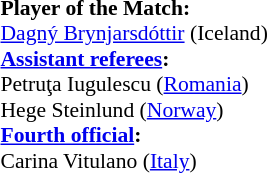<table width=100% style="font-size: 90%">
<tr>
<td><br><strong>Player of the Match:</strong>
<br><a href='#'>Dagný Brynjarsdóttir</a> (Iceland)<br><strong><a href='#'>Assistant referees</a>:</strong>
<br>Petruţa Iugulescu (<a href='#'>Romania</a>)
<br>Hege Steinlund (<a href='#'>Norway</a>)
<br><strong><a href='#'>Fourth official</a>:</strong>
<br>Carina Vitulano (<a href='#'>Italy</a>)</td>
</tr>
</table>
